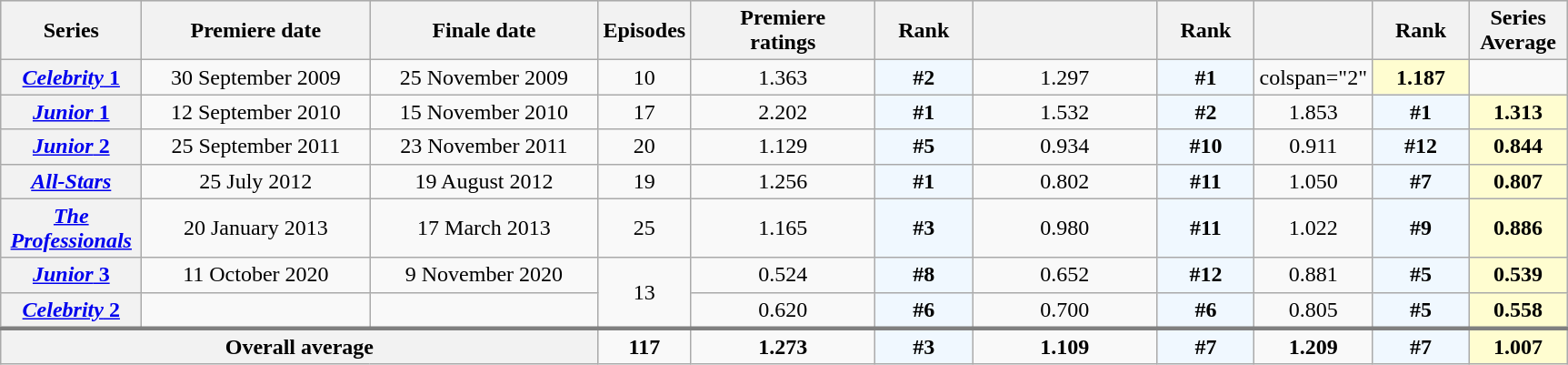<table class="wikitable plainrowheaders" style="text-align:center;">
<tr style="background:#DCDCDC;">
<th scope="col" style="width:6em;">Series</th>
<th scope="col" style="width:10em;">Premiere date</th>
<th scope="col" style="width:10em;">Finale date</th>
<th scope="col">Episodes</th>
<th scope="col" style="width:8em;">Premiere<br>ratings</th>
<th scope="col" style="width:4em;">Rank</th>
<th scope="col" style="width:8em;"><strong></strong><br><em><small></small></em></th>
<th scope="col" style="width:4em;">Rank</th>
<th scope="col"><strong></strong><br><em><small></small></em></th>
<th scope="col" style="width:4em;">Rank</th>
<th scope="col" style="width:4em;">Series Average</th>
</tr>
<tr>
<th scope="row" style="text-align:center;"><a href='#'><em>Celebrity</em> 1</a></th>
<td>30 September 2009</td>
<td>25 November 2009</td>
<td>10</td>
<td>1.363</td>
<td style="background:#F0F8FF"><strong>#2</strong></td>
<td>1.297</td>
<td style="background:#F0F8FF"><strong>#1</strong></td>
<td>colspan="2" </td>
<th style="background:#FFFDD0">1.187</th>
</tr>
<tr>
<th scope="row" style="text-align:center;"><a href='#'><em>Junior</em> 1</a></th>
<td>12 September 2010</td>
<td>15 November 2010</td>
<td>17</td>
<td>2.202</td>
<td style="background:#F0F8FF"><strong>#1</strong></td>
<td>1.532</td>
<td style="background:#F0F8FF"><strong>#2</strong></td>
<td>1.853</td>
<td style="background:#F0F8FF"><strong>#1</strong></td>
<th style="background:#FFFDD0">1.313</th>
</tr>
<tr>
<th scope="row" style="text-align:center;"><a href='#'><em>Junior</em> 2</a></th>
<td>25 September 2011</td>
<td>23 November 2011</td>
<td>20</td>
<td>1.129</td>
<td style="background:#F0F8FF"><strong>#5</strong></td>
<td>0.934</td>
<td style="background:#F0F8FF"><strong>#10</strong></td>
<td>0.911</td>
<td style="background:#F0F8FF"><strong>#12</strong></td>
<th style="background:#FFFDD0">0.844</th>
</tr>
<tr>
<th scope="row" style="text-align:center;"><a href='#'><em>All-Stars</em></a></th>
<td>25 July 2012</td>
<td>19 August 2012</td>
<td>19</td>
<td>1.256</td>
<td style="background:#F0F8FF"><strong>#1</strong></td>
<td>0.802</td>
<td style="background:#F0F8FF"><strong>#11</strong></td>
<td>1.050</td>
<td style="background:#F0F8FF"><strong>#7</strong></td>
<th style="background:#FFFDD0">0.807</th>
</tr>
<tr>
<th scope="row" style="text-align:center;"><a href='#'><em>The Professionals</em></a></th>
<td>20 January 2013</td>
<td>17 March 2013</td>
<td>25</td>
<td>1.165</td>
<td style="background:#F0F8FF"><strong>#3</strong></td>
<td>0.980</td>
<td style="background:#F0F8FF"><strong>#11</strong></td>
<td>1.022</td>
<td style="background:#F0F8FF"><strong>#9</strong></td>
<th style="background:#FFFDD0">0.886</th>
</tr>
<tr>
<th scope="row" style="text-align:center;"><a href='#'><em>Junior</em> 3</a></th>
<td>11 October 2020</td>
<td>9 November 2020</td>
<td rowspan="2">13</td>
<td>0.524</td>
<td style="background:#F0F8FF"><strong>#8</strong></td>
<td>0.652</td>
<td style="background:#F0F8FF"><strong>#12</strong></td>
<td>0.881</td>
<td style="background:#F0F8FF"><strong>#5</strong></td>
<th style="background:#FFFDD0">0.539</th>
</tr>
<tr>
<th scope="row" style="text-align:center;"><a href='#'><em>Celebrity</em> 2</a></th>
<td></td>
<td></td>
<td>0.620</td>
<td style="background:#F0F8FF"><strong>#6</strong></td>
<td>0.700</td>
<td style="background:#F0F8FF"><strong>#6</strong></td>
<td>0.805</td>
<td style="background:#F0F8FF"><strong>#5</strong></td>
<th style="background:#FFFDD0">0.558</th>
</tr>
<tr style="border-top:3px solid gray; font-weight:bold;">
<th colspan="3">Overall average</th>
<td>117</td>
<td>1.273</td>
<td style="background:#F0F8FF">#3</td>
<td>1.109</td>
<td style="background:#F0F8FF">#7</td>
<td>1.209</td>
<td style="background:#F0F8FF">#7</td>
<td style="background:#FFFDD0">1.007</td>
</tr>
</table>
